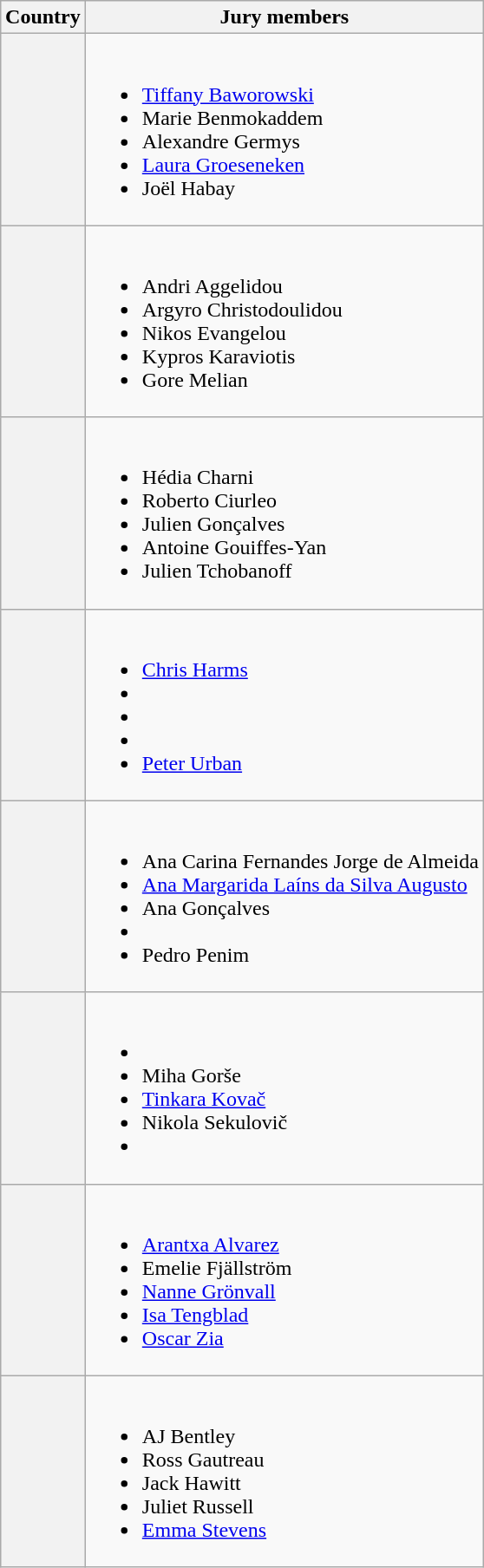<table class="wikitable plainrowheaders collapsible" style="margin: 1em auto 1em auto">
<tr>
<th>Country</th>
<th>Jury members</th>
</tr>
<tr>
<th scope="row" style="text-align:left;"></th>
<td><br><ul><li><a href='#'>Tiffany Baworowski</a></li><li>Marie Benmokaddem</li><li>Alexandre Germys</li><li><a href='#'>Laura Groeseneken</a> </li><li>Joël Habay</li></ul></td>
</tr>
<tr>
<th scope="row" style="text-align:left;"></th>
<td><br><ul><li>Andri Aggelidou</li><li>Argyro Christodoulidou</li><li>Nikos Evangelou</li><li>Kypros Karaviotis</li><li>Gore Melian </li></ul></td>
</tr>
<tr>
<th scope="row" style="text-align:left;"></th>
<td><br><ul><li>Hédia Charni</li><li>Roberto Ciurleo</li><li>Julien Gonçalves</li><li>Antoine Gouiffes-Yan</li><li>Julien Tchobanoff </li></ul></td>
</tr>
<tr>
<th scope="row" style="text-align:left;"></th>
<td><br><ul><li><a href='#'>Chris Harms</a></li><li></li><li> </li><li></li><li><a href='#'>Peter Urban</a></li></ul></td>
</tr>
<tr>
<th scope="row" style="text-align:left;"></th>
<td><br><ul><li>Ana Carina Fernandes Jorge de Almeida </li><li><a href='#'>Ana Margarida Laíns da Silva Augusto</a></li><li>Ana Gonçalves</li><li></li><li>Pedro Penim</li></ul></td>
</tr>
<tr>
<th scope="row" style="text-align:left;"></th>
<td><br><ul><li></li><li>Miha Gorše</li><li><a href='#'>Tinkara Kovač</a> </li><li>Nikola Sekulovič</li><li></li></ul></td>
</tr>
<tr>
<th scope="row" style="text-align:left;"></th>
<td><br><ul><li><a href='#'>Arantxa Alvarez</a></li><li>Emelie Fjällström</li><li><a href='#'>Nanne Grönvall</a></li><li><a href='#'>Isa Tengblad</a> </li><li><a href='#'>Oscar Zia</a></li></ul></td>
</tr>
<tr>
<th scope="row" style="text-align:left;"></th>
<td><br><ul><li>AJ Bentley </li><li>Ross Gautreau</li><li>Jack Hawitt</li><li>Juliet Russell</li><li><a href='#'>Emma Stevens</a></li></ul></td>
</tr>
</table>
